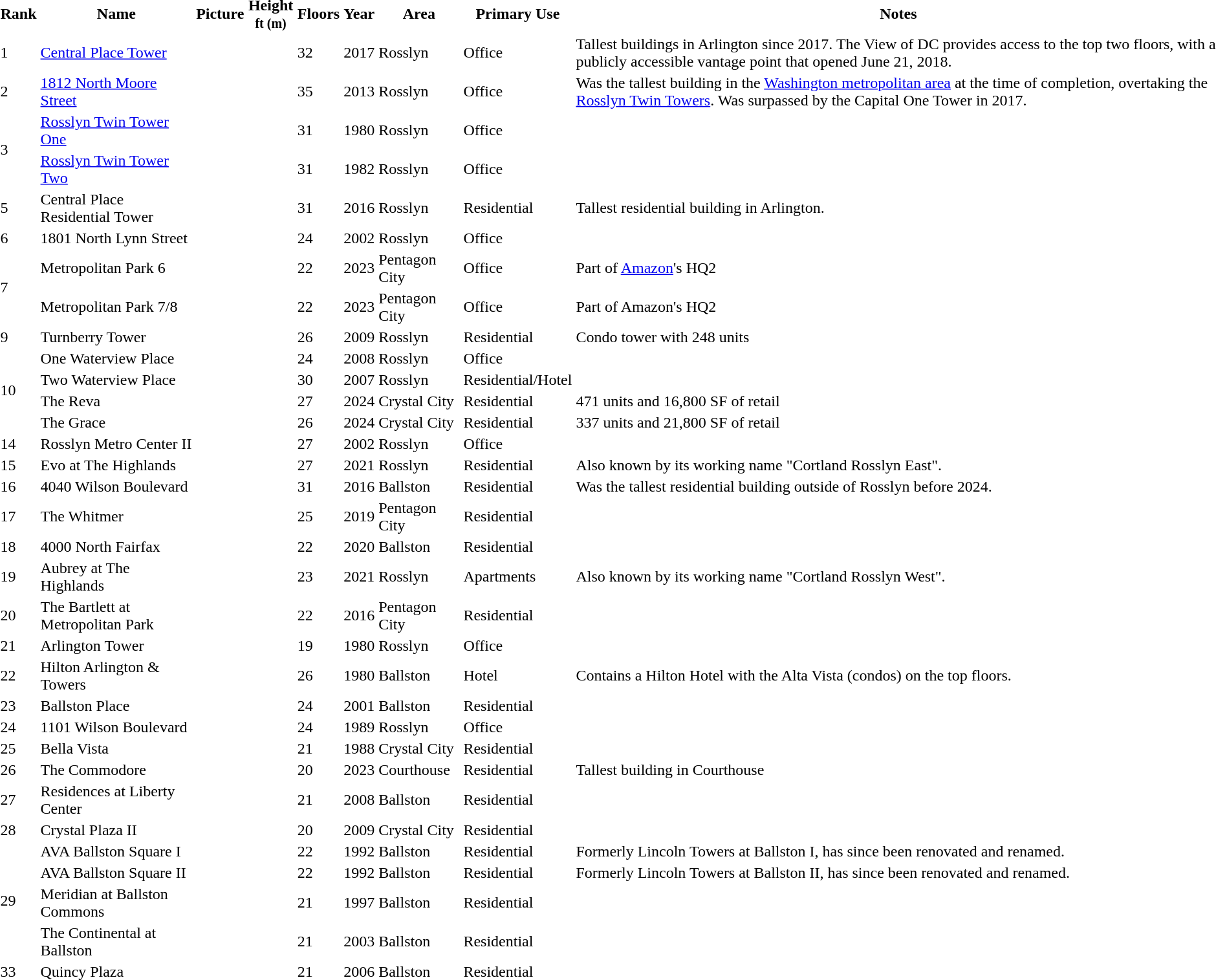<table class>
<tr>
<th>Rank</th>
<th>Name</th>
<th class="unsortable">Picture</th>
<th scope="col" style="width: 47px;">Height<br><small>ft (m)</small></th>
<th>Floors</th>
<th>Year</th>
<th>Area</th>
<th>Primary Use</th>
<th class="unsortable">Notes</th>
</tr>
<tr>
<td>1</td>
<td><a href='#'>Central Place Tower</a></td>
<td></td>
<td></td>
<td>32</td>
<td>2017</td>
<td>Rosslyn</td>
<td>Office</td>
<td>Tallest buildings in Arlington since 2017. The View of DC provides access to the top two floors, with a publicly accessible vantage point that opened June 21, 2018.</td>
</tr>
<tr>
<td>2</td>
<td><a href='#'>1812 North Moore Street</a></td>
<td></td>
<td></td>
<td>35</td>
<td>2013</td>
<td>Rosslyn</td>
<td>Office</td>
<td>Was the tallest building in the <a href='#'>Washington metropolitan area</a> at the time of completion, overtaking the <a href='#'>Rosslyn Twin Towers</a>. Was surpassed by the Capital One Tower in 2017.</td>
</tr>
<tr>
<td rowspan=2>3</td>
<td><a href='#'>Rosslyn Twin Tower One</a></td>
<td></td>
<td></td>
<td>31</td>
<td>1980</td>
<td>Rosslyn</td>
<td>Office</td>
<td></td>
</tr>
<tr>
<td><a href='#'>Rosslyn Twin Tower Two</a></td>
<td></td>
<td></td>
<td>31</td>
<td>1982</td>
<td>Rosslyn</td>
<td>Office</td>
<td></td>
</tr>
<tr>
<td>5</td>
<td>Central Place Residential Tower</td>
<td></td>
<td></td>
<td>31</td>
<td>2016</td>
<td>Rosslyn</td>
<td>Residential</td>
<td>Tallest residential building in Arlington. </td>
</tr>
<tr>
<td>6</td>
<td>1801 North Lynn Street</td>
<td></td>
<td></td>
<td>24</td>
<td>2002</td>
<td>Rosslyn</td>
<td>Office</td>
<td></td>
</tr>
<tr>
<td rowspan=2>7</td>
<td>Metropolitan Park 6</td>
<td></td>
<td></td>
<td>22</td>
<td>2023</td>
<td>Pentagon City</td>
<td>Office</td>
<td>Part of <a href='#'>Amazon</a>'s HQ2</td>
</tr>
<tr>
<td>Metropolitan Park 7/8</td>
<td></td>
<td></td>
<td>22</td>
<td>2023</td>
<td>Pentagon City</td>
<td>Office</td>
<td>Part of Amazon's HQ2</td>
</tr>
<tr>
<td>9</td>
<td>Turnberry Tower</td>
<td></td>
<td></td>
<td>26</td>
<td>2009</td>
<td>Rosslyn</td>
<td>Residential</td>
<td>Condo tower with 248 units</td>
</tr>
<tr>
<td rowspan=4>10</td>
<td>One Waterview Place</td>
<td></td>
<td></td>
<td>24</td>
<td>2008</td>
<td>Rosslyn</td>
<td>Office</td>
<td></td>
</tr>
<tr>
<td>Two Waterview Place</td>
<td></td>
<td></td>
<td>30</td>
<td>2007</td>
<td>Rosslyn</td>
<td>Residential/Hotel</td>
<td></td>
</tr>
<tr>
<td>The Reva</td>
<td></td>
<td></td>
<td>27</td>
<td>2024</td>
<td>Crystal City</td>
<td>Residential</td>
<td>471 units and 16,800 SF of retail</td>
</tr>
<tr>
<td>The Grace</td>
<td></td>
<td></td>
<td>26</td>
<td>2024</td>
<td>Crystal City</td>
<td>Residential</td>
<td>337 units and 21,800 SF of retail</td>
</tr>
<tr>
<td>14</td>
<td>Rosslyn Metro Center II</td>
<td></td>
<td></td>
<td>27</td>
<td>2002</td>
<td>Rosslyn</td>
<td>Office</td>
<td></td>
</tr>
<tr>
<td>15</td>
<td>Evo at The Highlands</td>
<td></td>
<td></td>
<td>27</td>
<td>2021</td>
<td>Rosslyn</td>
<td>Residential</td>
<td>Also known by its working name "Cortland Rosslyn East".</td>
</tr>
<tr>
<td>16</td>
<td>4040 Wilson Boulevard</td>
<td></td>
<td></td>
<td>31</td>
<td>2016</td>
<td>Ballston</td>
<td>Residential</td>
<td>Was the tallest residential building outside of Rosslyn before 2024.</td>
</tr>
<tr>
<td>17</td>
<td>The Whitmer</td>
<td></td>
<td></td>
<td>25</td>
<td>2019</td>
<td>Pentagon City</td>
<td>Residential</td>
<td></td>
</tr>
<tr>
<td>18</td>
<td>4000 North Fairfax</td>
<td></td>
<td></td>
<td>22</td>
<td>2020</td>
<td>Ballston</td>
<td>Residential</td>
<td></td>
</tr>
<tr>
<td>19</td>
<td>Aubrey at The Highlands</td>
<td></td>
<td></td>
<td>23</td>
<td>2021</td>
<td>Rosslyn</td>
<td>Apartments</td>
<td>Also known by its working name "Cortland Rosslyn West".</td>
</tr>
<tr>
<td>20</td>
<td>The Bartlett at Metropolitan Park</td>
<td></td>
<td></td>
<td>22</td>
<td>2016</td>
<td>Pentagon City</td>
<td>Residential</td>
<td></td>
</tr>
<tr>
<td>21</td>
<td>Arlington Tower</td>
<td></td>
<td></td>
<td>19</td>
<td>1980</td>
<td>Rosslyn</td>
<td>Office</td>
<td></td>
</tr>
<tr>
<td>22</td>
<td>Hilton Arlington & Towers</td>
<td></td>
<td></td>
<td>26</td>
<td>1980</td>
<td>Ballston</td>
<td>Hotel</td>
<td>Contains a Hilton Hotel with the Alta Vista (condos) on the top floors.</td>
</tr>
<tr>
<td>23</td>
<td>Ballston Place</td>
<td></td>
<td></td>
<td>24</td>
<td>2001</td>
<td>Ballston</td>
<td>Residential</td>
<td></td>
</tr>
<tr>
<td>24</td>
<td>1101 Wilson Boulevard</td>
<td></td>
<td></td>
<td>24</td>
<td>1989</td>
<td>Rosslyn</td>
<td>Office</td>
<td></td>
</tr>
<tr>
<td>25</td>
<td>Bella Vista</td>
<td></td>
<td></td>
<td>21</td>
<td>1988</td>
<td>Crystal City</td>
<td>Residential</td>
<td></td>
</tr>
<tr>
<td>26</td>
<td>The Commodore</td>
<td></td>
<td></td>
<td>20</td>
<td>2023</td>
<td>Courthouse</td>
<td>Residential</td>
<td>Tallest building in Courthouse</td>
</tr>
<tr>
<td>27</td>
<td>Residences at Liberty Center</td>
<td></td>
<td></td>
<td>21</td>
<td>2008</td>
<td>Ballston</td>
<td>Residential</td>
<td></td>
</tr>
<tr>
<td>28</td>
<td>Crystal Plaza II</td>
<td></td>
<td></td>
<td>20</td>
<td>2009</td>
<td>Crystal City</td>
<td>Residential</td>
<td></td>
</tr>
<tr>
<td rowspan=4>29</td>
<td>AVA Ballston Square I</td>
<td></td>
<td></td>
<td>22</td>
<td>1992</td>
<td>Ballston</td>
<td>Residential</td>
<td>Formerly Lincoln Towers at Ballston I, has since been renovated and renamed.</td>
</tr>
<tr>
<td>AVA Ballston Square II</td>
<td></td>
<td></td>
<td>22</td>
<td>1992</td>
<td>Ballston</td>
<td>Residential</td>
<td>Formerly Lincoln Towers at Ballston II, has since been renovated and renamed.</td>
</tr>
<tr>
<td>Meridian at Ballston Commons</td>
<td></td>
<td></td>
<td>21</td>
<td>1997</td>
<td>Ballston</td>
<td>Residential</td>
<td></td>
</tr>
<tr>
<td>The Continental at Ballston</td>
<td></td>
<td></td>
<td>21</td>
<td>2003</td>
<td>Ballston</td>
<td>Residential</td>
<td></td>
</tr>
<tr>
<td>33</td>
<td>Quincy Plaza</td>
<td></td>
<td></td>
<td>21</td>
<td>2006</td>
<td>Ballston</td>
<td>Residential</td>
<td></td>
</tr>
<tr>
</tr>
</table>
